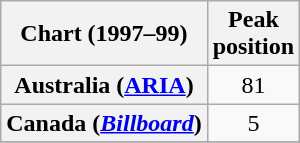<table class="wikitable sortable plainrowheaders" style="text-align:center;">
<tr>
<th scope="col">Chart (1997–99)</th>
<th scope="col">Peak<br>position</th>
</tr>
<tr>
<th scope="row">Australia (<a href='#'>ARIA</a>)</th>
<td>81</td>
</tr>
<tr>
<th scope="row">Canada (<em><a href='#'>Billboard</a></em>)</th>
<td>5</td>
</tr>
<tr>
</tr>
</table>
